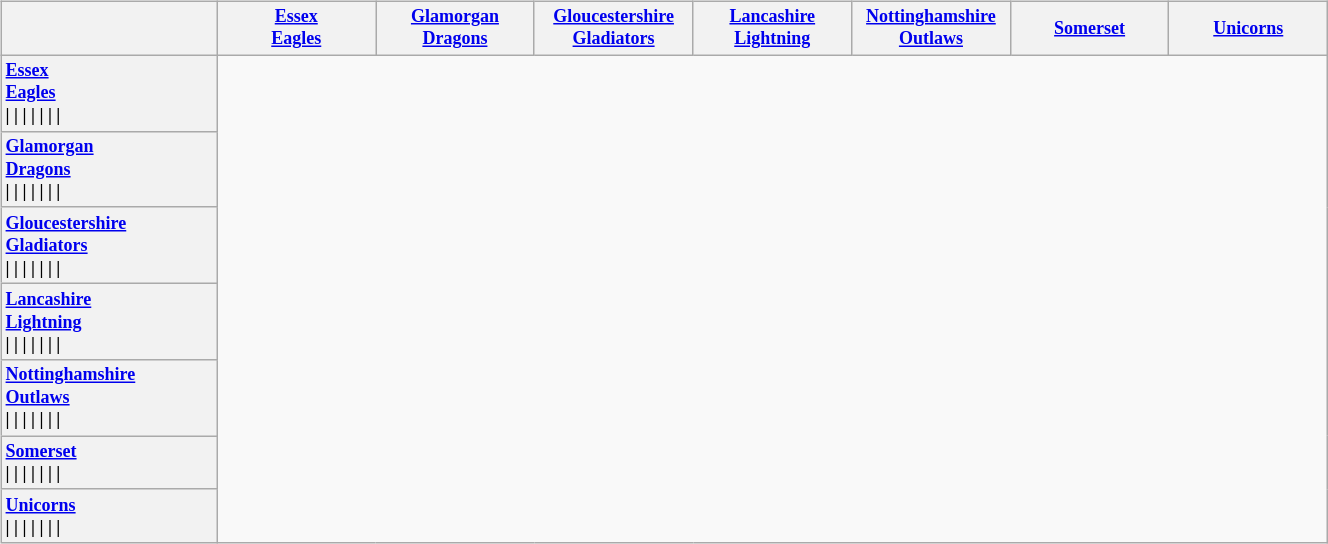<table style="padding:none;">
<tr>
<td colspan="3"><br><table class="wikitable" style="font-size: 75%; text-align:left;">
<tr>
<th style="width:138px; text-align:center;"></th>
<th width=100><a href='#'>Essex<br>Eagles</a></th>
<th width=100><a href='#'>Glamorgan<br>Dragons</a></th>
<th width=100><a href='#'>Gloucestershire<br>Gladiators</a></th>
<th width=100><a href='#'>Lancashire<br>Lightning</a></th>
<th width=100><a href='#'>Nottinghamshire<br>Outlaws</a></th>
<th width=100><a href='#'>Somerset</a></th>
<th width=100><a href='#'>Unicorns</a></th>
</tr>
<tr>
<th style="text-align:left; border-left:none"><a href='#'>Essex<br>Eagles</a><br> | 
 | 
 | 
 | 
 | 
 | 
 | </th>
</tr>
<tr>
<th style="text-align:left; border-left:none"><a href='#'>Glamorgan<br>Dragons</a><br> | 
 | 
 | 
 | 
 | 
 | 
 | </th>
</tr>
<tr>
<th style="text-align:left; border-left:none"><a href='#'>Gloucestershire<br>Gladiators</a><br> | 
 | 
 | 
 | 
 | 
 | 
 | </th>
</tr>
<tr>
<th style="text-align:left; border-left:none"><a href='#'>Lancashire<br>Lightning</a><br> | 
 | 
 | 
 | 
 | 
 | 
 | </th>
</tr>
<tr>
<th style="text-align:left; border-left:none"><a href='#'>Nottinghamshire<br>Outlaws</a><br> | 
 | 
 | 
 | 
 | 
 | 
 | </th>
</tr>
<tr>
<th style="text-align:left; border-left:none"><a href='#'>Somerset</a><br> | 
 | 
 | 
 | 
 | 
 | 
 | </th>
</tr>
<tr>
<th style="text-align:left; border-left:none"><a href='#'>Unicorns</a><br> | 
 | 
 | 
 | 
 | 
 | 
 | </th>
</tr>
</table>
</td>
</tr>
</table>
